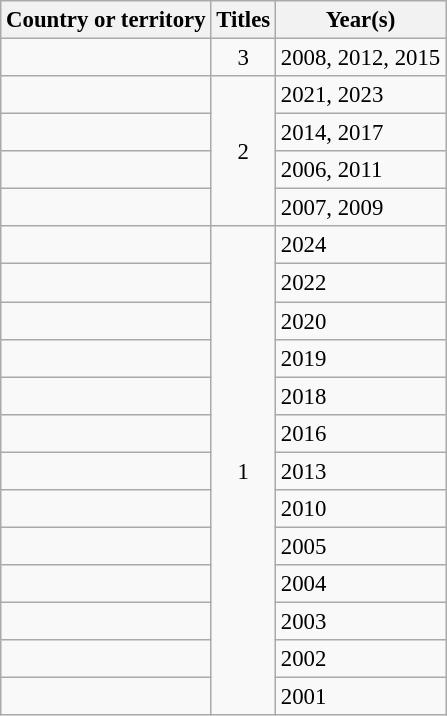<table class="wikitable sortable" style="font-size: 95%;">
<tr>
<th>Country or territory</th>
<th>Titles</th>
<th>Year(s)</th>
</tr>
<tr>
<td></td>
<td rowspan="1" style="text-align:center;">3</td>
<td>2008, 2012, 2015</td>
</tr>
<tr>
<td></td>
<td rowspan="4" style="text-align:center;">2</td>
<td>2021, 2023</td>
</tr>
<tr>
<td></td>
<td>2014, 2017</td>
</tr>
<tr>
<td></td>
<td>2006, 2011</td>
</tr>
<tr>
<td></td>
<td>2007, 2009</td>
</tr>
<tr>
<td></td>
<td rowspan="13" style="text-align:center;">1</td>
<td>2024</td>
</tr>
<tr>
<td></td>
<td>2022</td>
</tr>
<tr>
<td></td>
<td>2020</td>
</tr>
<tr>
<td></td>
<td>2019</td>
</tr>
<tr>
<td></td>
<td>2018</td>
</tr>
<tr>
<td></td>
<td>2016</td>
</tr>
<tr>
<td></td>
<td>2013</td>
</tr>
<tr>
<td></td>
<td>2010</td>
</tr>
<tr>
<td></td>
<td>2005</td>
</tr>
<tr>
<td></td>
<td>2004</td>
</tr>
<tr>
<td></td>
<td>2003</td>
</tr>
<tr>
<td></td>
<td>2002</td>
</tr>
<tr>
<td></td>
<td>2001</td>
</tr>
</table>
